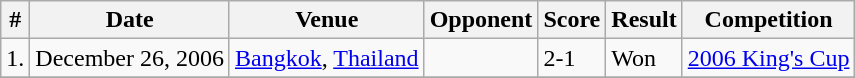<table class="wikitable">
<tr>
<th>#</th>
<th>Date</th>
<th>Venue</th>
<th>Opponent</th>
<th>Score</th>
<th>Result</th>
<th>Competition</th>
</tr>
<tr>
<td>1.</td>
<td>December 26, 2006</td>
<td><a href='#'>Bangkok</a>, <a href='#'>Thailand</a></td>
<td></td>
<td>2-1</td>
<td>Won</td>
<td><a href='#'>2006 King's Cup</a></td>
</tr>
<tr>
</tr>
</table>
